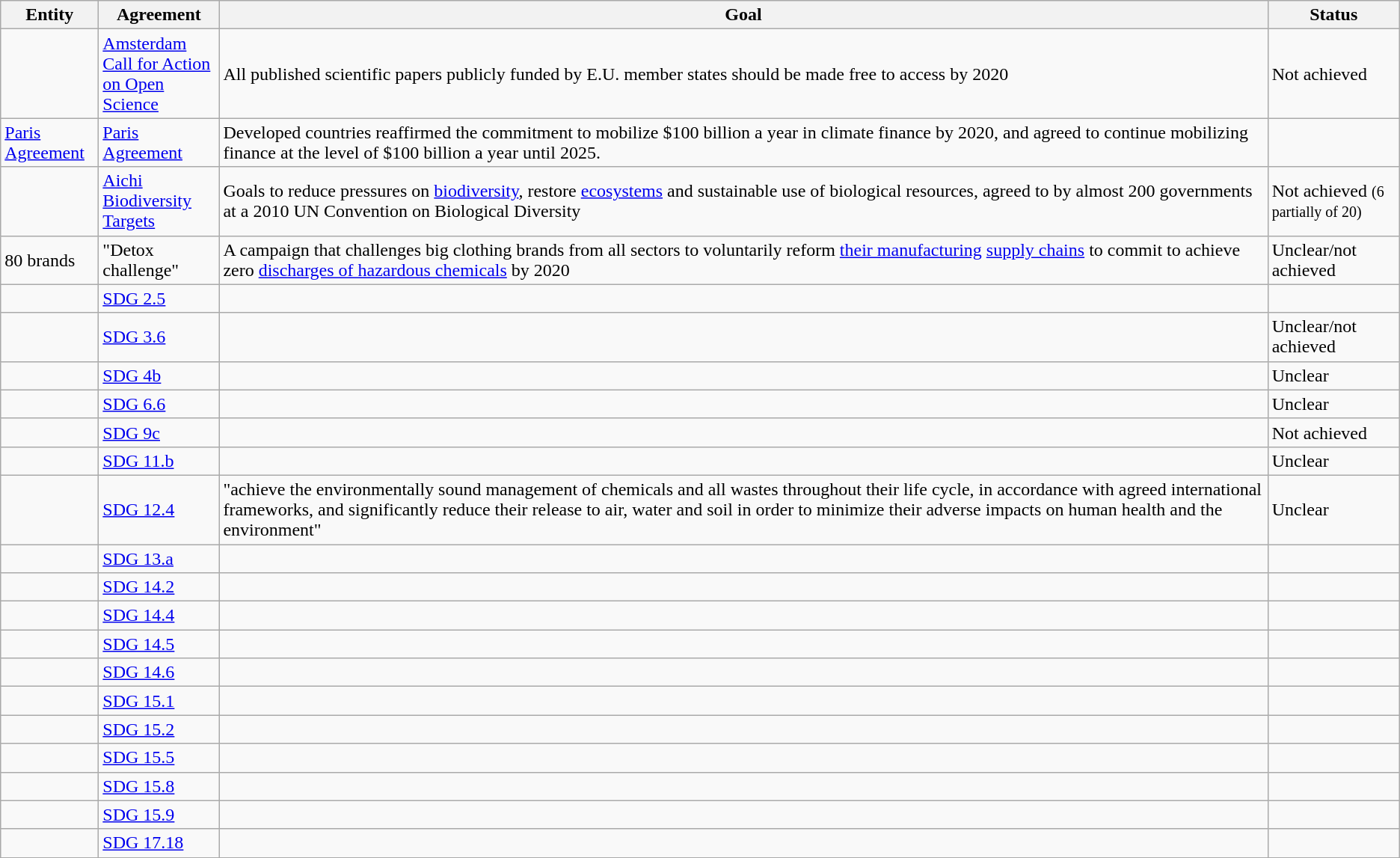<table class="wikitable toptextcells zebra sortable">
<tr>
<th width=80px>Entity</th>
<th width=100px class="unsortable">Agreement</th>
<th class="unsortable">Goal</th>
<th width=110px>Status</th>
</tr>
<tr>
<td></td>
<td><a href='#'>Amsterdam Call for Action on Open Science</a></td>
<td>All published scientific papers publicly funded by E.U. member states should be made free to access by 2020</td>
<td>Not achieved</td>
</tr>
<tr>
<td><a href='#'>Paris Agreement</a></td>
<td><a href='#'>Paris Agreement</a></td>
<td>Developed countries reaffirmed the commitment to mobilize $100 billion a year in climate finance by 2020, and agreed to continue mobilizing finance at the level of $100 billion a year until 2025.</td>
<td></td>
</tr>
<tr>
<td></td>
<td><a href='#'>Aichi Biodiversity Targets</a></td>
<td>Goals to reduce pressures on <a href='#'>biodiversity</a>, restore <a href='#'>ecosystems</a> and sustainable use of biological resources, agreed to by almost 200 governments at a 2010 UN Convention on Biological Diversity</td>
<td>Not achieved <small>(6 partially of 20)</small></td>
</tr>
<tr>
<td>80 brands</td>
<td>"Detox challenge"</td>
<td>A campaign that challenges big clothing brands from all sectors to voluntarily reform <a href='#'>their manufacturing</a> <a href='#'>supply chains</a> to commit to achieve zero <a href='#'>discharges of hazardous chemicals</a> by 2020</td>
<td>Unclear/not achieved</td>
</tr>
<tr>
<td></td>
<td><a href='#'>SDG 2.5</a></td>
<td></td>
<td></td>
</tr>
<tr>
<td></td>
<td><a href='#'>SDG 3.6</a></td>
<td></td>
<td>Unclear/not achieved</td>
</tr>
<tr>
<td></td>
<td><a href='#'>SDG 4b</a></td>
<td></td>
<td>Unclear</td>
</tr>
<tr>
<td></td>
<td><a href='#'>SDG 6.6</a></td>
<td></td>
<td>Unclear</td>
</tr>
<tr>
<td></td>
<td><a href='#'>SDG 9c</a></td>
<td></td>
<td>Not achieved</td>
</tr>
<tr>
<td></td>
<td><a href='#'>SDG 11.b</a></td>
<td></td>
<td>Unclear</td>
</tr>
<tr>
<td></td>
<td><a href='#'>SDG 12.4</a></td>
<td>"achieve the environmentally sound management of chemicals and all wastes throughout their life cycle, in accordance with agreed international frameworks, and significantly reduce their release to air, water and soil in order to minimize their adverse impacts on human health and the environment"</td>
<td>Unclear</td>
</tr>
<tr>
<td></td>
<td><a href='#'>SDG 13.a</a></td>
<td></td>
<td></td>
</tr>
<tr>
<td></td>
<td><a href='#'>SDG 14.2</a></td>
<td></td>
<td></td>
</tr>
<tr>
<td></td>
<td><a href='#'>SDG 14.4</a></td>
<td></td>
<td></td>
</tr>
<tr>
<td></td>
<td><a href='#'>SDG 14.5</a></td>
<td></td>
<td></td>
</tr>
<tr>
<td></td>
<td><a href='#'>SDG 14.6</a></td>
<td></td>
<td></td>
</tr>
<tr>
<td></td>
<td><a href='#'>SDG 15.1</a></td>
<td></td>
<td></td>
</tr>
<tr>
<td></td>
<td><a href='#'>SDG 15.2</a></td>
<td></td>
<td></td>
</tr>
<tr>
<td></td>
<td><a href='#'>SDG 15.5</a></td>
<td></td>
<td></td>
</tr>
<tr>
<td></td>
<td><a href='#'>SDG 15.8</a></td>
<td></td>
<td></td>
</tr>
<tr>
<td></td>
<td><a href='#'>SDG 15.9</a></td>
<td></td>
<td></td>
</tr>
<tr>
<td></td>
<td><a href='#'>SDG 17.18</a></td>
<td></td>
<td></td>
</tr>
<tr>
</tr>
</table>
